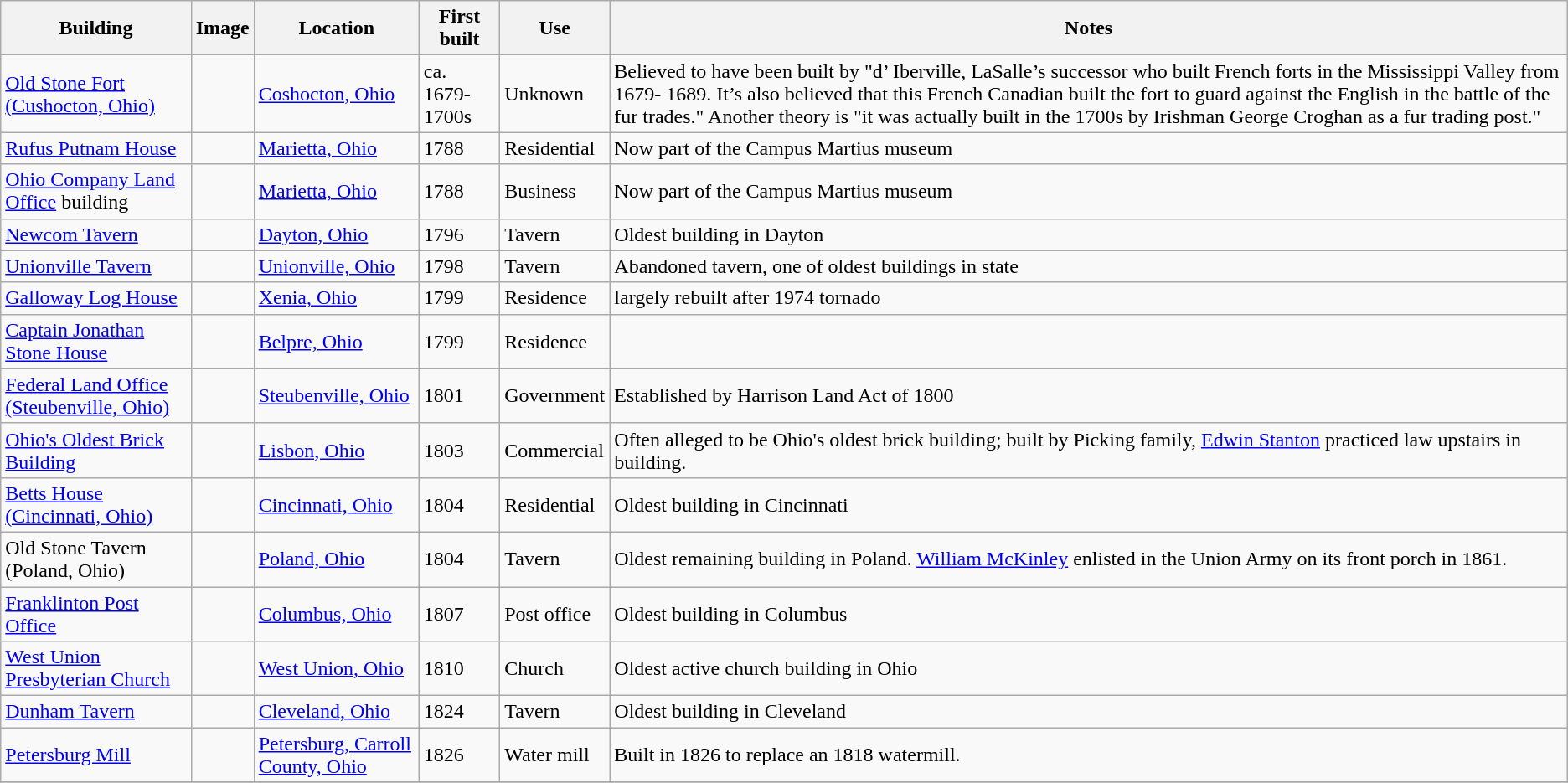<table class="wikitable sortable">
<tr>
<th>Building</th>
<th class="unsortable">Image</th>
<th>Location</th>
<th>First built</th>
<th>Use</th>
<th class="unsortable">Notes</th>
</tr>
<tr>
<td><a href='#'>Old Stone Fort (Cushocton, Ohio)</a></td>
<td></td>
<td><a href='#'>Coshocton, Ohio</a></td>
<td>ca. 1679-1700s</td>
<td>Unknown</td>
<td>Believed to have been built by "d’ Iberville, LaSalle’s successor who built French forts in the Mississippi Valley from 1679- 1689. It’s also believed that this French Canadian built the fort to guard against the English in the battle of the fur trades." Another theory is "it was actually built in the 1700s by Irishman George Croghan as a fur trading post."</td>
</tr>
<tr>
<td><a href='#'>Rufus Putnam House</a></td>
<td></td>
<td><a href='#'>Marietta, Ohio</a></td>
<td>1788</td>
<td>Residential</td>
<td>Now part of the Campus Martius museum</td>
</tr>
<tr>
<td><a href='#'>Ohio Company Land Office</a> building</td>
<td></td>
<td><a href='#'>Marietta, Ohio</a></td>
<td>1788</td>
<td>Business</td>
<td>Now part of the Campus Martius museum</td>
</tr>
<tr>
<td><a href='#'>Newcom Tavern</a></td>
<td></td>
<td><a href='#'>Dayton, Ohio</a></td>
<td>1796</td>
<td>Tavern</td>
<td>Oldest building in Dayton</td>
</tr>
<tr>
<td><a href='#'>Unionville Tavern</a></td>
<td></td>
<td><a href='#'>Unionville, Ohio</a></td>
<td>1798</td>
<td>Tavern</td>
<td>Abandoned tavern, one of oldest buildings in state</td>
</tr>
<tr>
<td><a href='#'>Galloway Log House</a></td>
<td></td>
<td><a href='#'>Xenia, Ohio</a></td>
<td>1799</td>
<td>Residence</td>
<td>largely rebuilt after 1974 tornado</td>
</tr>
<tr>
<td><a href='#'>Captain Jonathan Stone House</a></td>
<td></td>
<td><a href='#'>Belpre, Ohio</a></td>
<td>1799</td>
<td>Residence</td>
<td></td>
</tr>
<tr>
<td><a href='#'>Federal Land Office (Steubenville, Ohio)</a></td>
<td></td>
<td><a href='#'>Steubenville, Ohio</a></td>
<td>1801</td>
<td>Government</td>
<td>Established by Harrison Land Act of 1800</td>
</tr>
<tr>
<td><a href='#'>Ohio's Oldest Brick Building</a></td>
<td></td>
<td><a href='#'>Lisbon, Ohio</a></td>
<td>1803</td>
<td>Commercial</td>
<td>Often alleged to be Ohio's oldest brick building; built by Picking family, <a href='#'>Edwin Stanton</a> practiced law upstairs in building.</td>
</tr>
<tr>
<td><a href='#'>Betts House (Cincinnati, Ohio)</a></td>
<td></td>
<td><a href='#'>Cincinnati, Ohio</a></td>
<td>1804</td>
<td>Residential</td>
<td>Oldest building in Cincinnati</td>
</tr>
<tr>
<td>Old Stone Tavern (Poland, Ohio)</td>
<td></td>
<td><a href='#'>Poland, Ohio</a></td>
<td>1804</td>
<td>Tavern</td>
<td>Oldest remaining building in Poland. <a href='#'>William McKinley</a> enlisted in the Union Army on its front porch in 1861.</td>
</tr>
<tr>
<td><a href='#'>Franklinton Post Office</a></td>
<td></td>
<td><a href='#'>Columbus, Ohio</a></td>
<td>1807</td>
<td>Post office</td>
<td>Oldest building in Columbus</td>
</tr>
<tr>
<td><a href='#'>West Union Presbyterian Church</a></td>
<td></td>
<td><a href='#'>West Union, Ohio</a></td>
<td>1810</td>
<td>Church</td>
<td>Oldest active church building in Ohio</td>
</tr>
<tr>
<td><a href='#'>Dunham Tavern</a></td>
<td></td>
<td><a href='#'>Cleveland, Ohio</a></td>
<td>1824</td>
<td>Tavern</td>
<td>Oldest building in Cleveland</td>
</tr>
<tr>
<td><a href='#'>Petersburg Mill</a></td>
<td></td>
<td><a href='#'>Petersburg, Carroll County, Ohio</a></td>
<td>1826</td>
<td>Water mill</td>
<td>Built in 1826 to replace an 1818 watermill.</td>
</tr>
<tr>
</tr>
</table>
